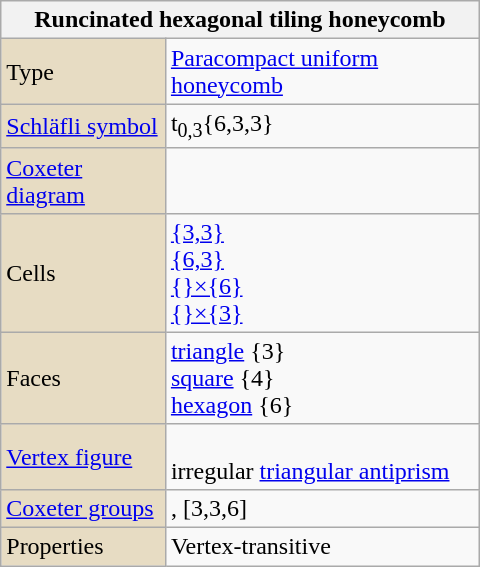<table class="wikitable" align="right" style="margin-left:10px" width="320">
<tr>
<th bgcolor=#e7dcc3 colspan=2>Runcinated hexagonal tiling honeycomb</th>
</tr>
<tr>
<td bgcolor=#e7dcc3>Type</td>
<td><a href='#'>Paracompact uniform honeycomb</a></td>
</tr>
<tr>
<td bgcolor=#e7dcc3><a href='#'>Schläfli symbol</a></td>
<td>t<sub>0,3</sub>{6,3,3}</td>
</tr>
<tr>
<td bgcolor=#e7dcc3><a href='#'>Coxeter diagram</a></td>
<td></td>
</tr>
<tr>
<td bgcolor=#e7dcc3>Cells</td>
<td><a href='#'>{3,3}</a> <br><a href='#'>{6,3}</a> <br><a href='#'>{}×{6}</a><br><a href='#'>{}×{3}</a> </td>
</tr>
<tr>
<td bgcolor=#e7dcc3>Faces</td>
<td><a href='#'>triangle</a> {3}<br><a href='#'>square</a> {4}<br><a href='#'>hexagon</a> {6}</td>
</tr>
<tr>
<td bgcolor=#e7dcc3><a href='#'>Vertex figure</a></td>
<td><br>irregular <a href='#'>triangular antiprism</a></td>
</tr>
<tr>
<td bgcolor=#e7dcc3><a href='#'>Coxeter groups</a></td>
<td>, [3,3,6]</td>
</tr>
<tr>
<td bgcolor=#e7dcc3>Properties</td>
<td>Vertex-transitive</td>
</tr>
</table>
